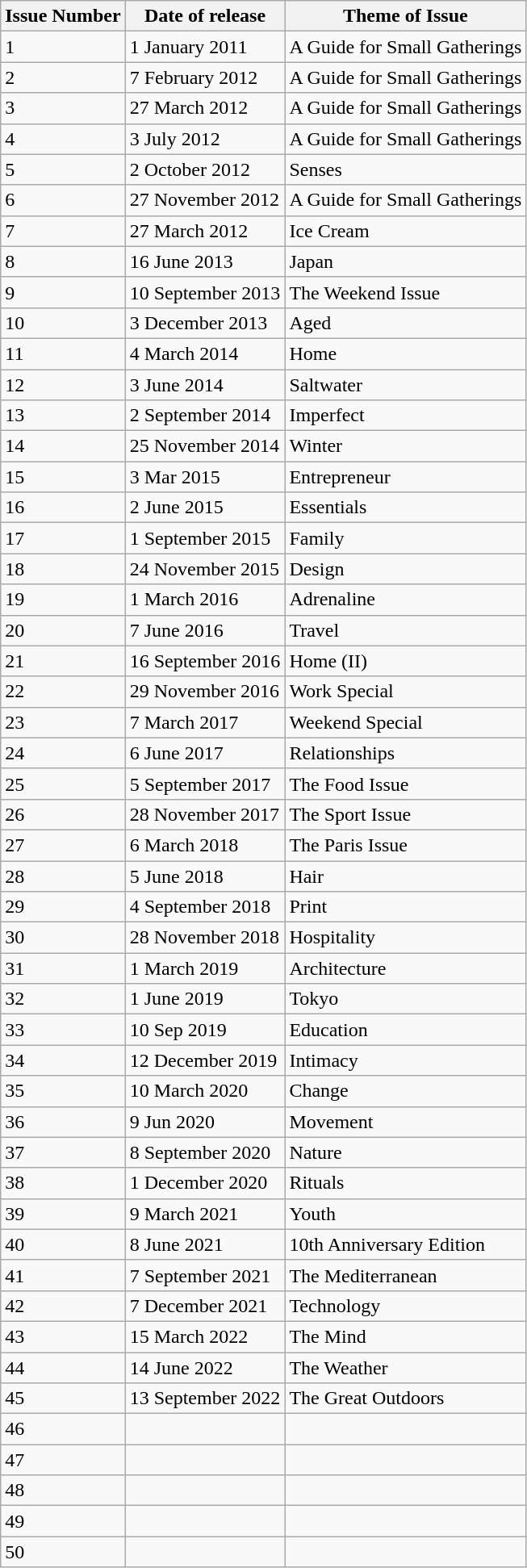<table class="wikitable mw-collapsible mw-collapsed">
<tr>
<th>Issue Number</th>
<th>Date of release</th>
<th>Theme of Issue</th>
</tr>
<tr>
<td>1</td>
<td>1 January 2011</td>
<td>A Guide for Small Gatherings</td>
</tr>
<tr>
<td>2</td>
<td>7 February 2012</td>
<td>A Guide for Small Gatherings</td>
</tr>
<tr>
<td>3</td>
<td>27 March 2012</td>
<td>A Guide for Small Gatherings</td>
</tr>
<tr>
<td>4</td>
<td>3 July 2012</td>
<td>A Guide for Small Gatherings</td>
</tr>
<tr>
<td>5</td>
<td>2 October 2012</td>
<td>Senses</td>
</tr>
<tr>
<td>6</td>
<td>27 November 2012</td>
<td>A Guide for Small Gatherings</td>
</tr>
<tr>
<td>7</td>
<td>27 March 2012</td>
<td>Ice Cream</td>
</tr>
<tr>
<td>8</td>
<td>16 June 2013</td>
<td>Japan</td>
</tr>
<tr>
<td>9</td>
<td>10 September 2013</td>
<td>The Weekend Issue</td>
</tr>
<tr>
<td>10</td>
<td>3 December 2013</td>
<td>Aged</td>
</tr>
<tr>
<td>11</td>
<td>4 March 2014</td>
<td>Home</td>
</tr>
<tr>
<td>12</td>
<td>3 June 2014</td>
<td>Saltwater</td>
</tr>
<tr>
<td>13</td>
<td>2 September 2014</td>
<td>Imperfect</td>
</tr>
<tr>
<td>14</td>
<td>25 November 2014</td>
<td>Winter</td>
</tr>
<tr>
<td>15</td>
<td>3 Mar 2015</td>
<td>Entrepreneur</td>
</tr>
<tr>
<td>16</td>
<td>2 June 2015</td>
<td>Essentials</td>
</tr>
<tr>
<td>17</td>
<td>1 September 2015</td>
<td>Family</td>
</tr>
<tr>
<td>18</td>
<td>24 November 2015</td>
<td>Design</td>
</tr>
<tr>
<td>19</td>
<td>1 March 2016</td>
<td>Adrenaline</td>
</tr>
<tr>
<td>20</td>
<td>7 June 2016</td>
<td>Travel</td>
</tr>
<tr>
<td>21</td>
<td>16 September 2016</td>
<td>Home (II)</td>
</tr>
<tr>
<td>22</td>
<td>29 November 2016</td>
<td>Work Special</td>
</tr>
<tr>
<td>23</td>
<td>7 March 2017</td>
<td>Weekend Special</td>
</tr>
<tr>
<td>24</td>
<td>6 June 2017</td>
<td>Relationships</td>
</tr>
<tr>
<td>25</td>
<td>5 September 2017</td>
<td>The Food Issue</td>
</tr>
<tr>
<td>26</td>
<td>28 November 2017</td>
<td>The Sport Issue</td>
</tr>
<tr>
<td>27</td>
<td>6 March 2018</td>
<td>The Paris Issue</td>
</tr>
<tr>
<td>28</td>
<td>5 June 2018</td>
<td>Hair</td>
</tr>
<tr>
<td>29</td>
<td>4 September 2018</td>
<td>Print</td>
</tr>
<tr>
<td>30</td>
<td>28 November 2018</td>
<td>Hospitality</td>
</tr>
<tr>
<td>31</td>
<td>1 March 2019</td>
<td>Architecture</td>
</tr>
<tr>
<td>32</td>
<td>1 June 2019</td>
<td>Tokyo</td>
</tr>
<tr>
<td>33</td>
<td>10 Sep 2019</td>
<td>Education</td>
</tr>
<tr>
<td>34</td>
<td>12 December 2019</td>
<td>Intimacy</td>
</tr>
<tr>
<td>35</td>
<td>10 March 2020</td>
<td>Change</td>
</tr>
<tr>
<td>36</td>
<td>9 Jun 2020</td>
<td>Movement</td>
</tr>
<tr>
<td>37</td>
<td>8 September 2020</td>
<td>Nature</td>
</tr>
<tr>
<td>38</td>
<td>1 December 2020</td>
<td>Rituals</td>
</tr>
<tr>
<td>39</td>
<td>9 March 2021</td>
<td>Youth</td>
</tr>
<tr>
<td>40</td>
<td>8 June 2021</td>
<td>10th Anniversary Edition</td>
</tr>
<tr>
<td>41</td>
<td>7 September 2021</td>
<td>The Mediterranean</td>
</tr>
<tr>
<td>42</td>
<td>7 December 2021</td>
<td>Technology</td>
</tr>
<tr>
<td>43</td>
<td>15 March 2022</td>
<td>The Mind</td>
</tr>
<tr>
<td>44</td>
<td>14 June 2022</td>
<td>The Weather</td>
</tr>
<tr>
<td>45</td>
<td>13 September 2022</td>
<td>The Great Outdoors</td>
</tr>
<tr>
<td>46</td>
<td></td>
<td></td>
</tr>
<tr>
<td>47</td>
<td></td>
<td></td>
</tr>
<tr>
<td>48</td>
<td></td>
<td></td>
</tr>
<tr>
<td>49</td>
<td></td>
<td></td>
</tr>
<tr>
<td>50</td>
<td></td>
<td></td>
</tr>
</table>
